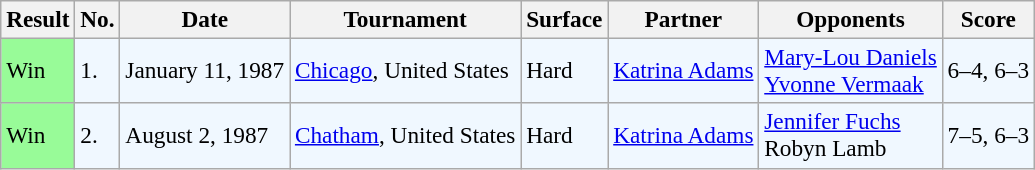<table class="sortable wikitable" style=font-size:97%>
<tr>
<th>Result</th>
<th>No.</th>
<th>Date</th>
<th>Tournament</th>
<th>Surface</th>
<th>Partner</th>
<th>Opponents</th>
<th>Score</th>
</tr>
<tr style="background:#f0f8ff;">
<td style="background:#98fb98;">Win</td>
<td>1.</td>
<td>January 11, 1987</td>
<td><a href='#'>Chicago</a>, United States</td>
<td>Hard</td>
<td> <a href='#'>Katrina Adams</a></td>
<td> <a href='#'>Mary-Lou Daniels</a> <br>  <a href='#'>Yvonne Vermaak</a></td>
<td>6–4, 6–3</td>
</tr>
<tr style="background:#f0f8ff;">
<td style="background:#98fb98;">Win</td>
<td>2.</td>
<td>August 2, 1987</td>
<td><a href='#'>Chatham</a>, United States</td>
<td>Hard</td>
<td> <a href='#'>Katrina Adams</a></td>
<td> <a href='#'>Jennifer Fuchs</a> <br>  Robyn Lamb</td>
<td>7–5, 6–3</td>
</tr>
</table>
